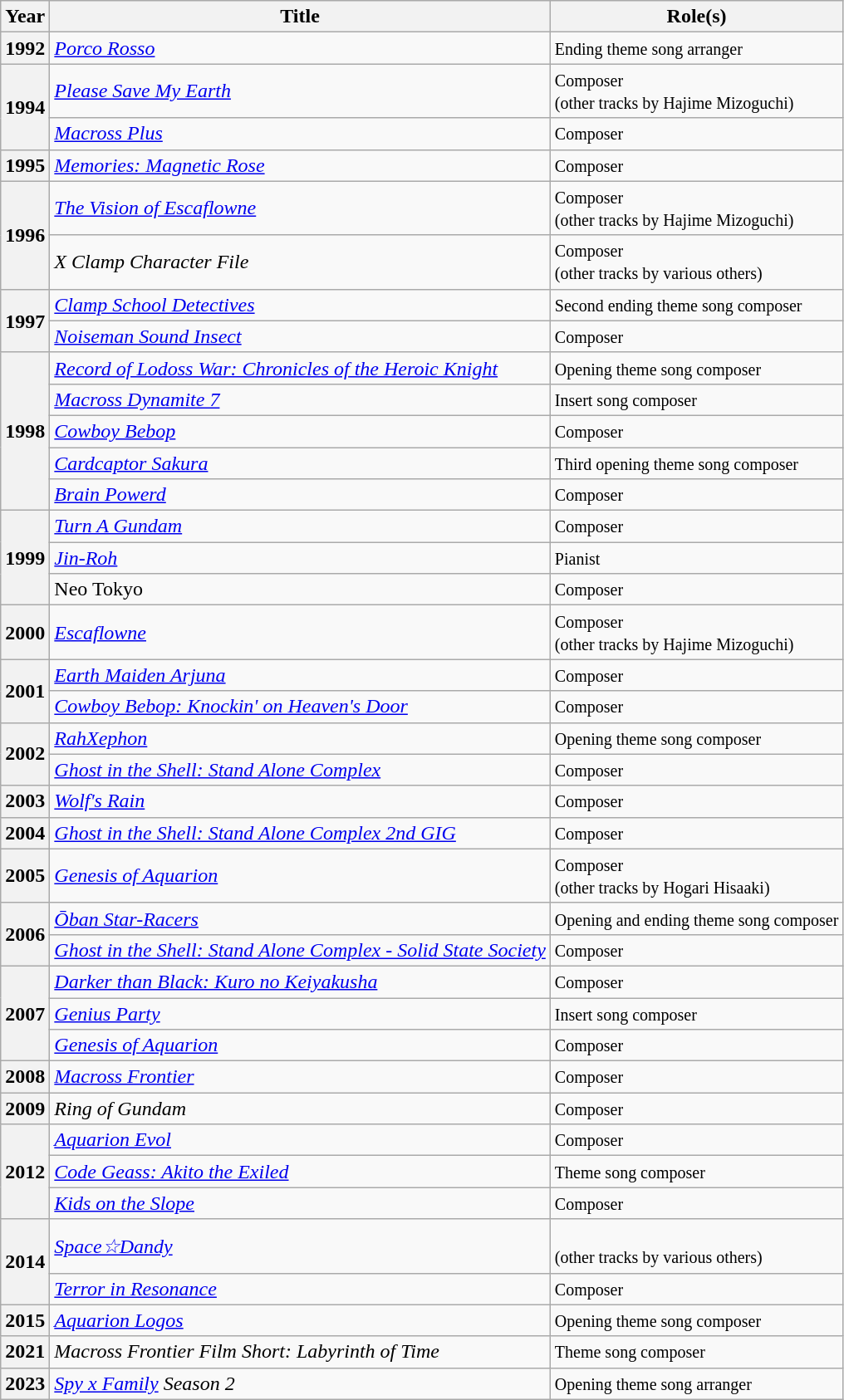<table class="wikitable sortable">
<tr>
<th>Year</th>
<th>Title</th>
<th>Role(s)</th>
</tr>
<tr>
<th>1992</th>
<td><em><a href='#'>Porco Rosso</a></em></td>
<td><small>Ending theme song arranger</small></td>
</tr>
<tr>
<th rowspan=2>1994</th>
<td><em><a href='#'>Please Save My Earth</a></em></td>
<td><small>Composer<br>(other tracks by Hajime Mizoguchi)</small></td>
</tr>
<tr>
<td><em><a href='#'>Macross Plus</a></em></td>
<td><small>Composer</small></td>
</tr>
<tr>
<th>1995</th>
<td><em><a href='#'>Memories: Magnetic Rose</a></em></td>
<td><small>Composer</small></td>
</tr>
<tr>
<th rowspan=2>1996</th>
<td><em><a href='#'>The Vision of Escaflowne</a></em></td>
<td><small>Composer<br>(other tracks by Hajime Mizoguchi)</small></td>
</tr>
<tr>
<td><em>X Clamp Character File</em></td>
<td><small>Composer<br>(other tracks by various others)</small></td>
</tr>
<tr>
<th rowspan=2>1997</th>
<td><em><a href='#'>Clamp School Detectives</a></em></td>
<td><small>Second ending theme song composer</small></td>
</tr>
<tr>
<td><em><a href='#'>Noiseman Sound Insect</a></em></td>
<td><small>Composer</small></td>
</tr>
<tr>
<th rowspan=5>1998</th>
<td><em><a href='#'>Record of Lodoss War: Chronicles of the Heroic Knight</a></em></td>
<td><small>Opening theme song composer</small></td>
</tr>
<tr>
<td><em><a href='#'>Macross Dynamite 7</a></em></td>
<td><small>Insert song composer</small></td>
</tr>
<tr>
<td><em><a href='#'>Cowboy Bebop</a></em></td>
<td><small>Composer</small></td>
</tr>
<tr>
<td><em><a href='#'>Cardcaptor Sakura</a></em></td>
<td><small>Third opening theme song composer</small></td>
</tr>
<tr>
<td><em><a href='#'>Brain Powerd</a></em></td>
<td><small>Composer</small></td>
</tr>
<tr>
<th rowspan="3">1999</th>
<td><em><a href='#'>Turn A Gundam</a></em></td>
<td><small>Composer</small></td>
</tr>
<tr>
<td><em><a href='#'>Jin-Roh</a></em></td>
<td><small>Pianist</small></td>
</tr>
<tr>
<td>Neo Tokyo</td>
<td><small>Composer</small></td>
</tr>
<tr>
<th>2000</th>
<td><em><a href='#'>Escaflowne</a></em></td>
<td><small>Composer<br>(other tracks by Hajime Mizoguchi)</small></td>
</tr>
<tr>
<th rowspan=2>2001</th>
<td><em><a href='#'>Earth Maiden Arjuna</a></em></td>
<td><small>Composer</small></td>
</tr>
<tr>
<td><em><a href='#'>Cowboy Bebop: Knockin' on Heaven's Door</a></em></td>
<td><small>Composer</small></td>
</tr>
<tr>
<th rowspan=2>2002</th>
<td><em><a href='#'>RahXephon</a></em></td>
<td><small>Opening theme song composer</small></td>
</tr>
<tr>
<td><em><a href='#'>Ghost in the Shell: Stand Alone Complex</a></em></td>
<td><small>Composer</small></td>
</tr>
<tr>
<th>2003</th>
<td><em><a href='#'>Wolf's Rain</a></em></td>
<td><small>Composer</small></td>
</tr>
<tr>
<th>2004</th>
<td><em><a href='#'>Ghost in the Shell: Stand Alone Complex 2nd GIG</a></em></td>
<td><small>Composer</small></td>
</tr>
<tr>
<th>2005</th>
<td><em><a href='#'>Genesis of Aquarion</a></em></td>
<td><small>Composer<br>(other tracks by Hogari Hisaaki)</small></td>
</tr>
<tr>
<th rowspan=2>2006</th>
<td><em><a href='#'>Ōban Star-Racers</a></em></td>
<td><small>Opening and ending theme song composer</small></td>
</tr>
<tr>
<td><em><a href='#'>Ghost in the Shell: Stand Alone Complex - Solid State Society</a></em></td>
<td><small>Composer</small></td>
</tr>
<tr>
<th rowspan=3>2007</th>
<td><em><a href='#'>Darker than Black: Kuro no Keiyakusha</a></em></td>
<td><small>Composer</small></td>
</tr>
<tr>
<td><em><a href='#'>Genius Party</a></em></td>
<td><small>Insert song composer</small></td>
</tr>
<tr>
<td><em><a href='#'>Genesis of Aquarion</a></em></td>
<td><small>Composer</small></td>
</tr>
<tr>
<th>2008</th>
<td><em><a href='#'>Macross Frontier</a></em></td>
<td><small>Composer</small></td>
</tr>
<tr>
<th>2009</th>
<td><em>Ring of Gundam</em></td>
<td><small>Composer</small></td>
</tr>
<tr>
<th rowspan=3>2012</th>
<td><em><a href='#'>Aquarion Evol</a></em></td>
<td><small>Composer</small></td>
</tr>
<tr>
<td><em><a href='#'>Code Geass: Akito the Exiled</a></em></td>
<td><small>Theme song composer</small></td>
</tr>
<tr>
<td><em><a href='#'>Kids on the Slope</a></em></td>
<td><small>Composer</small></td>
</tr>
<tr>
<th rowspan=2>2014</th>
<td><em><a href='#'>Space☆Dandy</a></em></td>
<td><small><br>(other tracks by various others)</small></td>
</tr>
<tr>
<td><em><a href='#'>Terror in Resonance</a></em></td>
<td><small>Composer</small></td>
</tr>
<tr>
<th>2015</th>
<td><em><a href='#'>Aquarion Logos</a></em></td>
<td><small>Opening theme song composer</small></td>
</tr>
<tr>
<th>2021</th>
<td><em>Macross Frontier Film Short: Labyrinth of Time</em></td>
<td><small>Theme song composer</small></td>
</tr>
<tr>
<th>2023</th>
<td><em><a href='#'>Spy x Family</a> Season 2</em></td>
<td><small>Opening theme song arranger</small></td>
</tr>
</table>
